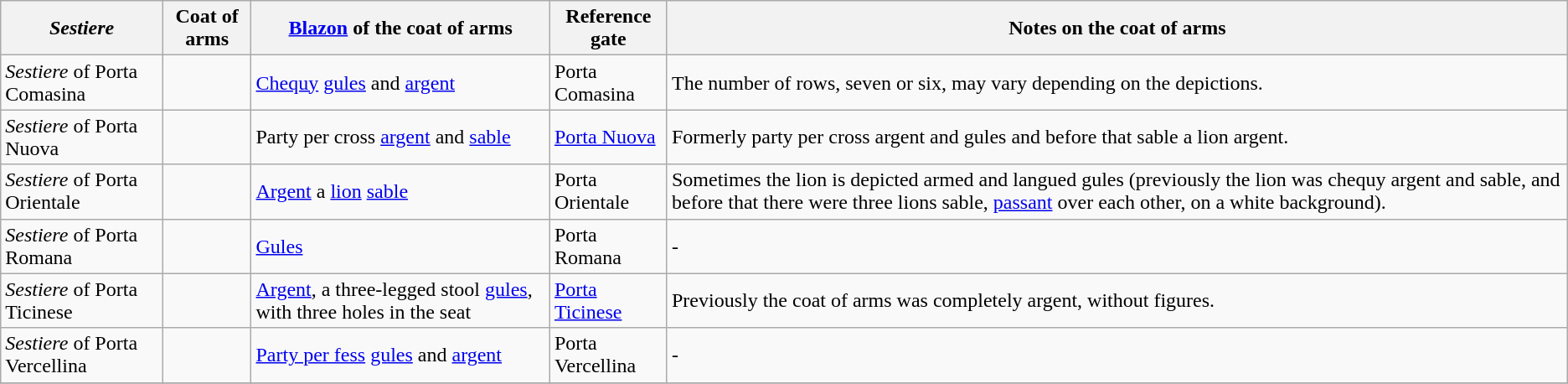<table class="wikitable" style="text-align:left">
<tr>
<th><em>Sestiere</em></th>
<th>Coat of arms</th>
<th><a href='#'>Blazon</a> of the coat of arms</th>
<th>Reference gate</th>
<th>Notes on the coat of arms</th>
</tr>
<tr>
<td><em>Sestiere</em> of Porta Comasina</td>
<td></td>
<td><a href='#'>Chequy</a> <a href='#'>gules</a> and <a href='#'>argent</a></td>
<td>Porta Comasina</td>
<td>The number of rows, seven or six, may vary depending on the depictions.</td>
</tr>
<tr>
<td><em>Sestiere</em> of Porta Nuova</td>
<td></td>
<td>Party per cross <a href='#'>argent</a> and <a href='#'>sable</a></td>
<td><a href='#'>Porta Nuova</a></td>
<td>Formerly party per cross argent and gules and before that sable a lion argent.</td>
</tr>
<tr>
<td><em>Sestiere</em> of Porta Orientale</td>
<td></td>
<td><a href='#'>Argent</a> a <a href='#'>lion</a> <a href='#'>sable</a></td>
<td>Porta Orientale</td>
<td>Sometimes the lion is depicted armed and langued gules (previously the lion was chequy argent and sable, and before that there were three lions sable, <a href='#'>passant</a> over each other, on a white background).</td>
</tr>
<tr>
<td><em>Sestiere</em> of Porta Romana</td>
<td></td>
<td><a href='#'>Gules</a></td>
<td>Porta Romana</td>
<td>-</td>
</tr>
<tr>
<td><em>Sestiere</em> of Porta Ticinese</td>
<td></td>
<td><a href='#'>Argent</a>, a three-legged stool <a href='#'>gules</a>, with three holes in the seat</td>
<td><a href='#'>Porta Ticinese</a></td>
<td>Previously the coat of arms was completely argent, without figures.</td>
</tr>
<tr>
<td><em>Sestiere</em> of Porta Vercellina</td>
<td></td>
<td><a href='#'>Party per fess</a> <a href='#'>gules</a> and <a href='#'>argent</a></td>
<td>Porta Vercellina</td>
<td>-</td>
</tr>
<tr>
</tr>
</table>
